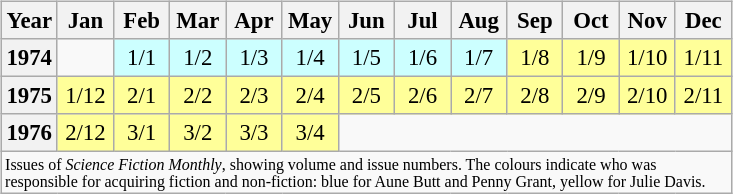<table class="wikitable" style="font-size:95%; text-align:center; float:right; margin-left:1em;">
<tr>
<th scope="col" style="width: 2em;">Year</th>
<th scope="col" style="width: 2em;">Jan</th>
<th scope="col" style="width: 2em;">Feb</th>
<th scope="col" style="width: 2em;">Mar</th>
<th scope="col" style="width: 2em;">Apr</th>
<th scope="col" style="width: 2em;">May</th>
<th scope="col" style="width: 2em;">Jun</th>
<th scope="col" style="width: 2em;">Jul</th>
<th scope="col" style="width: 2em;">Aug</th>
<th scope="col" style="width: 2em;">Sep</th>
<th scope="col" style="width: 2em;">Oct</th>
<th scope="col" style="width: 2em;">Nov</th>
<th scope="col" style="width: 2em;">Dec</th>
</tr>
<tr>
<th scope="row">1974</th>
<td></td>
<td bgcolor=#ccffff>1/1</td>
<td bgcolor=#ccffff>1/2</td>
<td bgcolor=#ccffff>1/3</td>
<td bgcolor=#ccffff>1/4</td>
<td bgcolor=#ccffff>1/5</td>
<td bgcolor=#ccffff>1/6</td>
<td bgcolor=#ccffff>1/7</td>
<td bgcolor=#ffff99>1/8</td>
<td bgcolor=#ffff99>1/9</td>
<td bgcolor=#ffff99>1/10</td>
<td bgcolor=#ffff99>1/11</td>
</tr>
<tr>
<th scope="row">1975</th>
<td bgcolor=#ffff99>1/12</td>
<td bgcolor=#ffff99>2/1</td>
<td bgcolor=#ffff99>2/2</td>
<td bgcolor=#ffff99>2/3</td>
<td bgcolor=#ffff99>2/4</td>
<td bgcolor=#ffff99>2/5</td>
<td bgcolor=#ffff99>2/6</td>
<td bgcolor=#ffff99>2/7</td>
<td bgcolor=#ffff99>2/8</td>
<td bgcolor=#ffff99>2/9</td>
<td bgcolor=#ffff99>2/10</td>
<td bgcolor=#ffff99>2/11</td>
</tr>
<tr>
<th scope="row">1976</th>
<td bgcolor=#ffff99>2/12</td>
<td bgcolor=#ffff99>3/1</td>
<td bgcolor=#ffff99>3/2</td>
<td bgcolor=#ffff99>3/3</td>
<td bgcolor=#ffff99>3/4</td>
<td colspan="7"></td>
</tr>
<tr>
<td colspan="13" style="font-size: 8pt; text-align:left">Issues of <em>Science Fiction Monthly</em>, showing volume and issue numbers. The colours indicate who was responsible for acquiring fiction and non-fiction: blue for Aune Butt and Penny Grant, yellow for Julie Davis.</td>
</tr>
</table>
